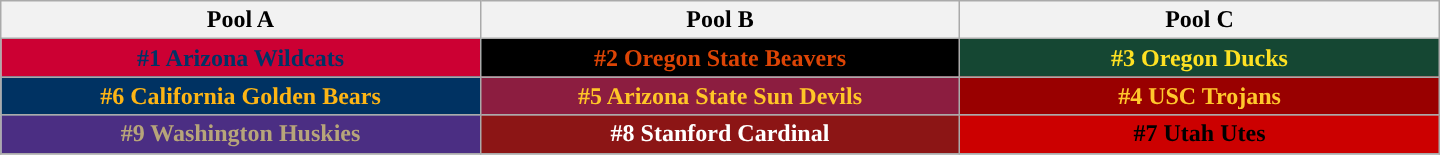<table class="wikitable" width=960>
<tr>
<th width=25%>Pool A</th>
<th width=25%>Pool B</th>
<th width=25%>Pool C</th>
</tr>
<tr>
<th style="background:#CC0033; color:#003366;">#1 Arizona Wildcats</th>
<th style="background:#000000; color:#DC4405;">#2 Oregon State Beavers</th>
<th style="background:#154733; color:#FEE123;">#3 Oregon Ducks</th>
</tr>
<tr>
<th style="background:#003262; color:#FDB515;">#6 California Golden Bears</th>
<th style="background:#8C1D40; color:#FFC627;">#5 Arizona State Sun Devils</th>
<th style="background:#990000; color:#FFC72C;">#4 USC Trojans</th>
</tr>
<tr>
<th style="background:#4B2E83; color:#B7A57A;">#9 Washington Huskies</th>
<th style="background:#8C1515; color:#FFFFFF;">#8 Stanford Cardinal</th>
<th style="background:#CC0000; color:#000000;">#7 Utah Utes</th>
</tr>
<tr>
</tr>
</table>
